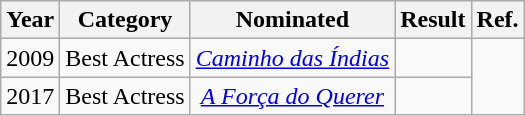<table class="wikitable">
<tr>
<th>Year</th>
<th>Category</th>
<th>Nominated</th>
<th>Result</th>
<th>Ref.</th>
</tr>
<tr>
<td>2009</td>
<td>Best Actress</td>
<td style="text-align: center;"><em><a href='#'>Caminho das Índias</a></em></td>
<td></td>
</tr>
<tr>
<td>2017</td>
<td>Best Actress</td>
<td style="text-align: center;"><em><a href='#'>A Força do Querer</a></em></td>
<td></td>
</tr>
</table>
